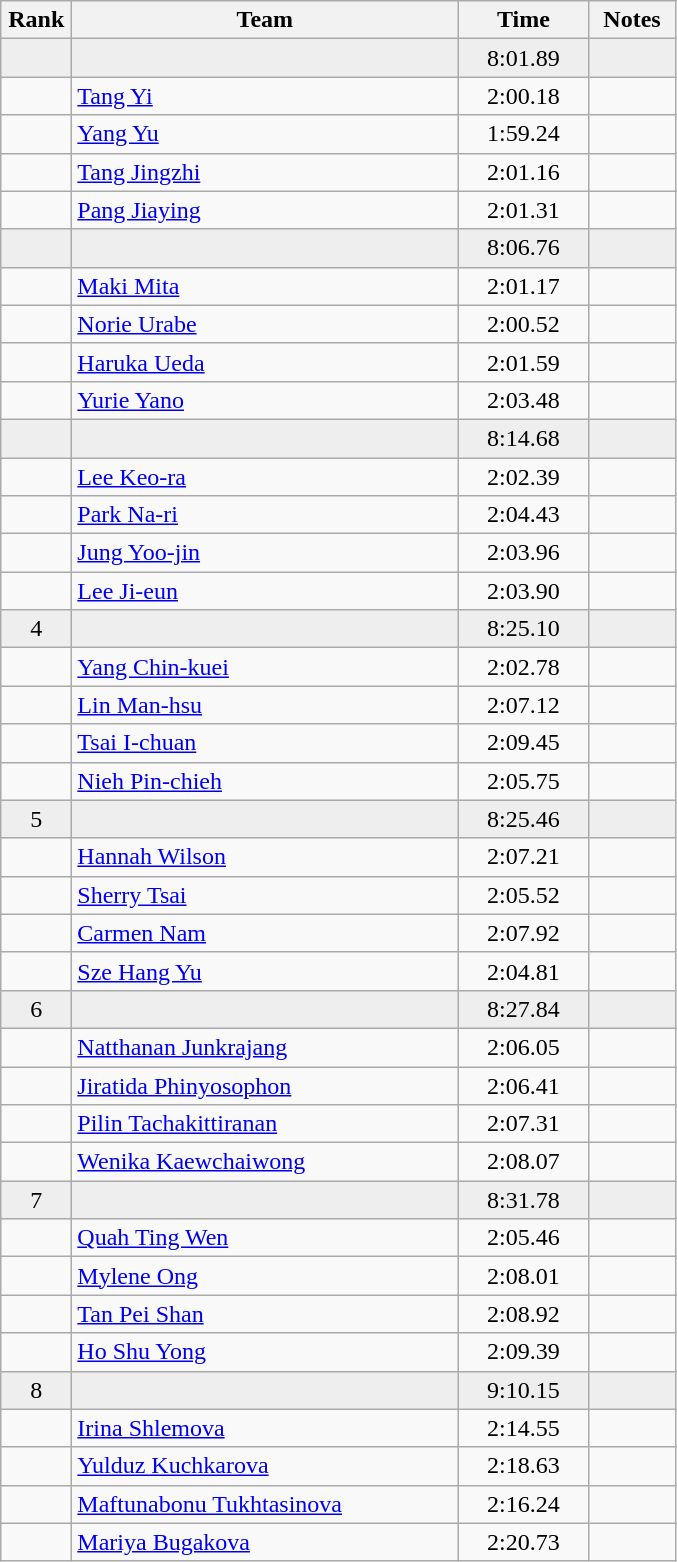<table class="wikitable" style="text-align:center">
<tr>
<th width=40>Rank</th>
<th width=250>Team</th>
<th width=80>Time</th>
<th width=50>Notes</th>
</tr>
<tr bgcolor=eeeeee>
<td></td>
<td align=left></td>
<td>8:01.89</td>
<td></td>
</tr>
<tr>
<td></td>
<td align=left><a href='#'>Tang Yi</a></td>
<td>2:00.18</td>
<td></td>
</tr>
<tr>
<td></td>
<td align=left><a href='#'>Yang Yu</a></td>
<td>1:59.24</td>
<td></td>
</tr>
<tr>
<td></td>
<td align=left><a href='#'>Tang Jingzhi</a></td>
<td>2:01.16</td>
<td></td>
</tr>
<tr>
<td></td>
<td align=left><a href='#'>Pang Jiaying</a></td>
<td>2:01.31</td>
<td></td>
</tr>
<tr bgcolor=eeeeee>
<td></td>
<td align=left></td>
<td>8:06.76</td>
<td></td>
</tr>
<tr>
<td></td>
<td align=left><a href='#'>Maki Mita</a></td>
<td>2:01.17</td>
<td></td>
</tr>
<tr>
<td></td>
<td align=left><a href='#'>Norie Urabe</a></td>
<td>2:00.52</td>
<td></td>
</tr>
<tr>
<td></td>
<td align=left><a href='#'>Haruka Ueda</a></td>
<td>2:01.59</td>
<td></td>
</tr>
<tr>
<td></td>
<td align=left><a href='#'>Yurie Yano</a></td>
<td>2:03.48</td>
<td></td>
</tr>
<tr bgcolor=eeeeee>
<td></td>
<td align=left></td>
<td>8:14.68</td>
<td></td>
</tr>
<tr>
<td></td>
<td align=left><a href='#'>Lee Keo-ra</a></td>
<td>2:02.39</td>
<td></td>
</tr>
<tr>
<td></td>
<td align=left><a href='#'>Park Na-ri</a></td>
<td>2:04.43</td>
<td></td>
</tr>
<tr>
<td></td>
<td align=left><a href='#'>Jung Yoo-jin</a></td>
<td>2:03.96</td>
<td></td>
</tr>
<tr>
<td></td>
<td align=left><a href='#'>Lee Ji-eun</a></td>
<td>2:03.90</td>
<td></td>
</tr>
<tr bgcolor=eeeeee>
<td>4</td>
<td align=left></td>
<td>8:25.10</td>
<td></td>
</tr>
<tr>
<td></td>
<td align=left><a href='#'>Yang Chin-kuei</a></td>
<td>2:02.78</td>
<td></td>
</tr>
<tr>
<td></td>
<td align=left><a href='#'>Lin Man-hsu</a></td>
<td>2:07.12</td>
<td></td>
</tr>
<tr>
<td></td>
<td align=left><a href='#'>Tsai I-chuan</a></td>
<td>2:09.45</td>
<td></td>
</tr>
<tr>
<td></td>
<td align=left><a href='#'>Nieh Pin-chieh</a></td>
<td>2:05.75</td>
<td></td>
</tr>
<tr bgcolor=eeeeee>
<td>5</td>
<td align=left></td>
<td>8:25.46</td>
<td></td>
</tr>
<tr>
<td></td>
<td align=left><a href='#'>Hannah Wilson</a></td>
<td>2:07.21</td>
<td></td>
</tr>
<tr>
<td></td>
<td align=left><a href='#'>Sherry Tsai</a></td>
<td>2:05.52</td>
<td></td>
</tr>
<tr>
<td></td>
<td align=left><a href='#'>Carmen Nam</a></td>
<td>2:07.92</td>
<td></td>
</tr>
<tr>
<td></td>
<td align=left><a href='#'>Sze Hang Yu</a></td>
<td>2:04.81</td>
<td></td>
</tr>
<tr bgcolor=eeeeee>
<td>6</td>
<td align=left></td>
<td>8:27.84</td>
<td></td>
</tr>
<tr>
<td></td>
<td align=left><a href='#'>Natthanan Junkrajang</a></td>
<td>2:06.05</td>
<td></td>
</tr>
<tr>
<td></td>
<td align=left><a href='#'>Jiratida Phinyosophon</a></td>
<td>2:06.41</td>
<td></td>
</tr>
<tr>
<td></td>
<td align=left><a href='#'>Pilin Tachakittiranan</a></td>
<td>2:07.31</td>
<td></td>
</tr>
<tr>
<td></td>
<td align=left><a href='#'>Wenika Kaewchaiwong</a></td>
<td>2:08.07</td>
<td></td>
</tr>
<tr bgcolor=eeeeee>
<td>7</td>
<td align=left></td>
<td>8:31.78</td>
<td></td>
</tr>
<tr>
<td></td>
<td align=left><a href='#'>Quah Ting Wen</a></td>
<td>2:05.46</td>
<td></td>
</tr>
<tr>
<td></td>
<td align=left><a href='#'>Mylene Ong</a></td>
<td>2:08.01</td>
<td></td>
</tr>
<tr>
<td></td>
<td align=left><a href='#'>Tan Pei Shan</a></td>
<td>2:08.92</td>
<td></td>
</tr>
<tr>
<td></td>
<td align=left><a href='#'>Ho Shu Yong</a></td>
<td>2:09.39</td>
<td></td>
</tr>
<tr bgcolor=eeeeee>
<td>8</td>
<td align=left></td>
<td>9:10.15</td>
<td></td>
</tr>
<tr>
<td></td>
<td align=left><a href='#'>Irina Shlemova</a></td>
<td>2:14.55</td>
<td></td>
</tr>
<tr>
<td></td>
<td align=left><a href='#'>Yulduz Kuchkarova</a></td>
<td>2:18.63</td>
<td></td>
</tr>
<tr>
<td></td>
<td align=left><a href='#'>Maftunabonu Tukhtasinova</a></td>
<td>2:16.24</td>
<td></td>
</tr>
<tr>
<td></td>
<td align=left><a href='#'>Mariya Bugakova</a></td>
<td>2:20.73</td>
<td></td>
</tr>
</table>
